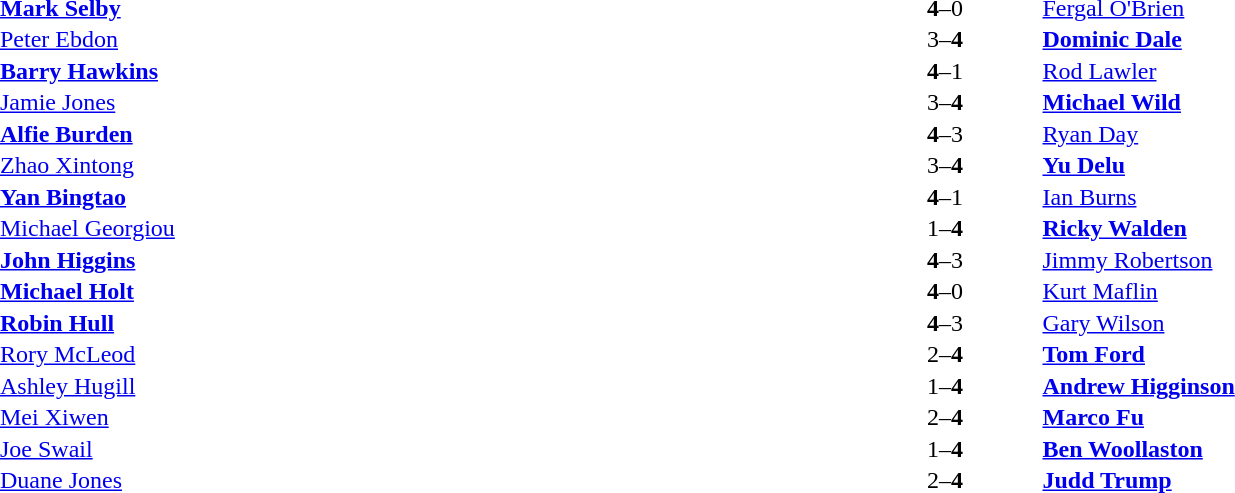<table width="100%" cellspacing="1">
<tr>
<th width=45%></th>
<th width=10%></th>
<th width=45%></th>
</tr>
<tr>
<td> <strong><a href='#'>Mark Selby</a></strong></td>
<td align="center"><strong>4</strong>–0</td>
<td> <a href='#'>Fergal O'Brien</a></td>
</tr>
<tr>
<td> <a href='#'>Peter Ebdon</a></td>
<td align="center">3–<strong>4</strong></td>
<td> <strong><a href='#'>Dominic Dale</a></strong></td>
</tr>
<tr>
<td> <strong><a href='#'>Barry Hawkins</a></strong></td>
<td align="center"><strong>4</strong>–1</td>
<td> <a href='#'>Rod Lawler</a></td>
</tr>
<tr>
<td> <a href='#'>Jamie Jones</a></td>
<td align="center">3–<strong>4</strong></td>
<td> <strong><a href='#'>Michael Wild</a></strong></td>
</tr>
<tr>
<td> <strong><a href='#'>Alfie Burden</a></strong></td>
<td align="center"><strong>4</strong>–3</td>
<td> <a href='#'>Ryan Day</a></td>
</tr>
<tr>
<td> <a href='#'>Zhao Xintong</a></td>
<td align="center">3–<strong>4</strong></td>
<td> <strong><a href='#'>Yu Delu</a></strong></td>
</tr>
<tr>
<td> <strong><a href='#'>Yan Bingtao</a></strong></td>
<td align="center"><strong>4</strong>–1</td>
<td> <a href='#'>Ian Burns</a></td>
</tr>
<tr>
<td> <a href='#'>Michael Georgiou</a></td>
<td align="center">1–<strong>4</strong></td>
<td> <strong><a href='#'>Ricky Walden</a></strong></td>
</tr>
<tr>
<td> <strong><a href='#'>John Higgins</a></strong></td>
<td align="center"><strong>4</strong>–3</td>
<td> <a href='#'>Jimmy Robertson</a></td>
</tr>
<tr>
<td> <strong><a href='#'>Michael Holt</a></strong></td>
<td align="center"><strong>4</strong>–0</td>
<td> <a href='#'>Kurt Maflin</a></td>
</tr>
<tr>
<td> <strong><a href='#'>Robin Hull</a></strong></td>
<td align="center"><strong>4</strong>–3</td>
<td> <a href='#'>Gary Wilson</a></td>
</tr>
<tr>
<td> <a href='#'>Rory McLeod</a></td>
<td align="center">2–<strong>4</strong></td>
<td> <strong><a href='#'>Tom Ford</a></strong></td>
</tr>
<tr>
<td> <a href='#'>Ashley Hugill</a></td>
<td align="center">1–<strong>4</strong></td>
<td> <strong><a href='#'>Andrew Higginson</a></strong></td>
</tr>
<tr>
<td> <a href='#'>Mei Xiwen</a></td>
<td align="center">2–<strong>4</strong></td>
<td> <strong><a href='#'>Marco Fu</a></strong></td>
</tr>
<tr>
<td> <a href='#'>Joe Swail</a></td>
<td align="center">1–<strong>4</strong></td>
<td> <strong><a href='#'>Ben Woollaston</a></strong></td>
</tr>
<tr>
<td> <a href='#'>Duane Jones</a></td>
<td align="center">2–<strong>4</strong></td>
<td> <strong><a href='#'>Judd Trump</a></strong></td>
</tr>
</table>
